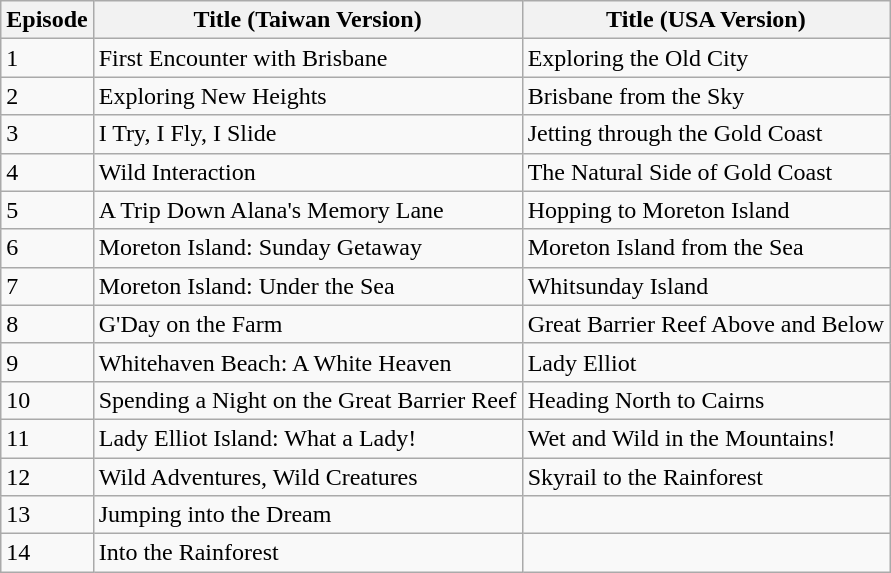<table class="wikitable">
<tr>
<th>Episode</th>
<th>Title (Taiwan Version)</th>
<th>Title (USA Version)</th>
</tr>
<tr>
<td>1</td>
<td>First Encounter with  Brisbane</td>
<td>Exploring the Old City</td>
</tr>
<tr>
<td>2</td>
<td>Exploring New Heights</td>
<td>Brisbane from the Sky</td>
</tr>
<tr>
<td>3</td>
<td>I Try, I Fly, I Slide</td>
<td>Jetting through the Gold Coast</td>
</tr>
<tr>
<td>4</td>
<td>Wild Interaction</td>
<td>The Natural Side of Gold Coast</td>
</tr>
<tr>
<td>5</td>
<td>A Trip Down Alana's Memory Lane</td>
<td>Hopping to Moreton Island</td>
</tr>
<tr>
<td>6</td>
<td>Moreton Island: Sunday Getaway</td>
<td>Moreton Island from the Sea</td>
</tr>
<tr>
<td>7</td>
<td>Moreton Island: Under the Sea</td>
<td>Whitsunday Island</td>
</tr>
<tr>
<td>8</td>
<td>G'Day on the Farm</td>
<td>Great Barrier Reef Above and Below</td>
</tr>
<tr>
<td>9</td>
<td>Whitehaven Beach: A White Heaven</td>
<td>Lady Elliot</td>
</tr>
<tr>
<td>10</td>
<td>Spending a Night on the Great Barrier Reef</td>
<td>Heading North to Cairns</td>
</tr>
<tr>
<td>11</td>
<td>Lady Elliot Island: What a Lady!</td>
<td>Wet and Wild in the Mountains!</td>
</tr>
<tr>
<td>12</td>
<td>Wild Adventures, Wild Creatures</td>
<td>Skyrail to the Rainforest</td>
</tr>
<tr>
<td>13</td>
<td>Jumping into the Dream</td>
<td></td>
</tr>
<tr>
<td>14</td>
<td>Into the Rainforest</td>
<td></td>
</tr>
</table>
